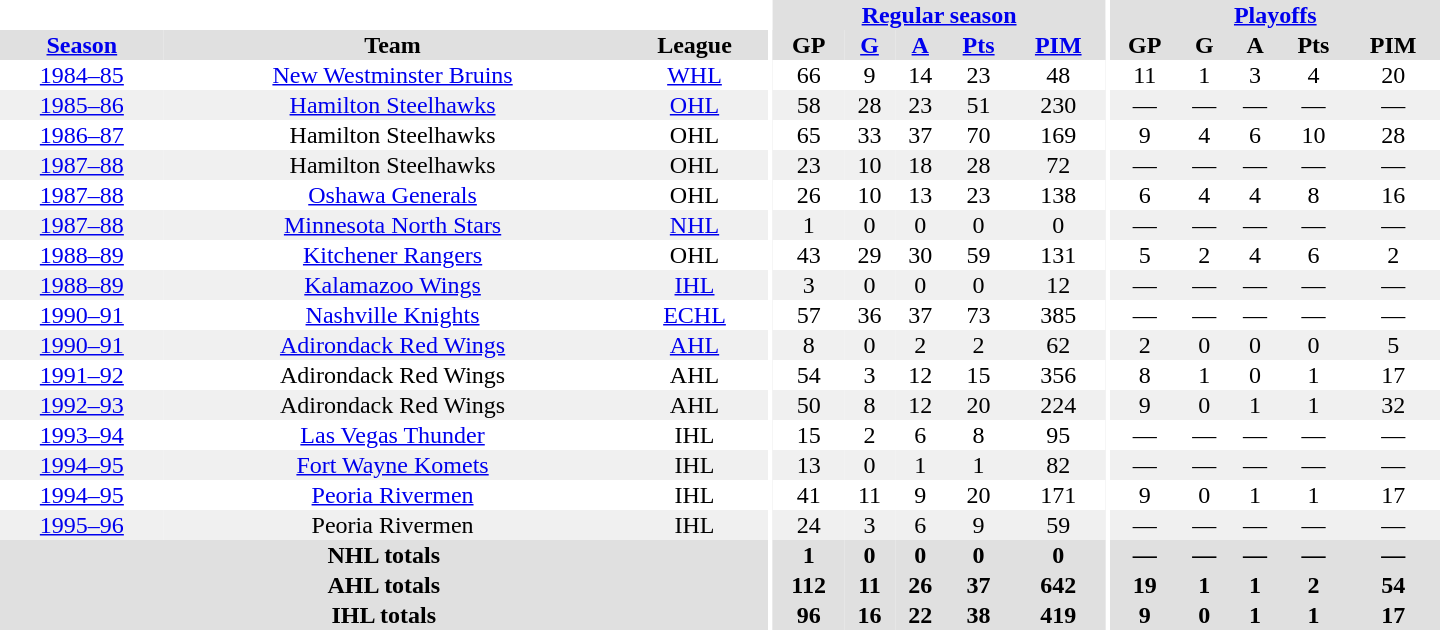<table border="0" cellpadding="1" cellspacing="0" style="text-align:center; width:60em">
<tr bgcolor="#e0e0e0">
<th colspan="3" bgcolor="#ffffff"></th>
<th rowspan="99" bgcolor="#ffffff"></th>
<th colspan="5"><a href='#'>Regular season</a></th>
<th rowspan="99" bgcolor="#ffffff"></th>
<th colspan="5"><a href='#'>Playoffs</a></th>
</tr>
<tr bgcolor="#e0e0e0">
<th><a href='#'>Season</a></th>
<th>Team</th>
<th>League</th>
<th>GP</th>
<th><a href='#'>G</a></th>
<th><a href='#'>A</a></th>
<th><a href='#'>Pts</a></th>
<th><a href='#'>PIM</a></th>
<th>GP</th>
<th>G</th>
<th>A</th>
<th>Pts</th>
<th>PIM</th>
</tr>
<tr>
<td><a href='#'>1984–85</a></td>
<td><a href='#'>New Westminster Bruins</a></td>
<td><a href='#'>WHL</a></td>
<td>66</td>
<td>9</td>
<td>14</td>
<td>23</td>
<td>48</td>
<td>11</td>
<td>1</td>
<td>3</td>
<td>4</td>
<td>20</td>
</tr>
<tr bgcolor="#f0f0f0">
<td><a href='#'>1985–86</a></td>
<td><a href='#'>Hamilton Steelhawks</a></td>
<td><a href='#'>OHL</a></td>
<td>58</td>
<td>28</td>
<td>23</td>
<td>51</td>
<td>230</td>
<td>—</td>
<td>—</td>
<td>—</td>
<td>—</td>
<td>—</td>
</tr>
<tr>
<td><a href='#'>1986–87</a></td>
<td>Hamilton Steelhawks</td>
<td>OHL</td>
<td>65</td>
<td>33</td>
<td>37</td>
<td>70</td>
<td>169</td>
<td>9</td>
<td>4</td>
<td>6</td>
<td>10</td>
<td>28</td>
</tr>
<tr bgcolor="#f0f0f0">
<td><a href='#'>1987–88</a></td>
<td>Hamilton Steelhawks</td>
<td>OHL</td>
<td>23</td>
<td>10</td>
<td>18</td>
<td>28</td>
<td>72</td>
<td>—</td>
<td>—</td>
<td>—</td>
<td>—</td>
<td>—</td>
</tr>
<tr>
<td><a href='#'>1987–88</a></td>
<td><a href='#'>Oshawa Generals</a></td>
<td>OHL</td>
<td>26</td>
<td>10</td>
<td>13</td>
<td>23</td>
<td>138</td>
<td>6</td>
<td>4</td>
<td>4</td>
<td>8</td>
<td>16</td>
</tr>
<tr bgcolor="#f0f0f0">
<td><a href='#'>1987–88</a></td>
<td><a href='#'>Minnesota North Stars</a></td>
<td><a href='#'>NHL</a></td>
<td>1</td>
<td>0</td>
<td>0</td>
<td>0</td>
<td>0</td>
<td>—</td>
<td>—</td>
<td>—</td>
<td>—</td>
<td>—</td>
</tr>
<tr>
<td><a href='#'>1988–89</a></td>
<td><a href='#'>Kitchener Rangers</a></td>
<td>OHL</td>
<td>43</td>
<td>29</td>
<td>30</td>
<td>59</td>
<td>131</td>
<td>5</td>
<td>2</td>
<td>4</td>
<td>6</td>
<td>2</td>
</tr>
<tr bgcolor="#f0f0f0">
<td><a href='#'>1988–89</a></td>
<td><a href='#'>Kalamazoo Wings</a></td>
<td><a href='#'>IHL</a></td>
<td>3</td>
<td>0</td>
<td>0</td>
<td>0</td>
<td>12</td>
<td>—</td>
<td>—</td>
<td>—</td>
<td>—</td>
<td>—</td>
</tr>
<tr>
<td><a href='#'>1990–91</a></td>
<td><a href='#'>Nashville Knights</a></td>
<td><a href='#'>ECHL</a></td>
<td>57</td>
<td>36</td>
<td>37</td>
<td>73</td>
<td>385</td>
<td>—</td>
<td>—</td>
<td>—</td>
<td>—</td>
<td>—</td>
</tr>
<tr bgcolor="#f0f0f0">
<td><a href='#'>1990–91</a></td>
<td><a href='#'>Adirondack Red Wings</a></td>
<td><a href='#'>AHL</a></td>
<td>8</td>
<td>0</td>
<td>2</td>
<td>2</td>
<td>62</td>
<td>2</td>
<td>0</td>
<td>0</td>
<td>0</td>
<td>5</td>
</tr>
<tr>
<td><a href='#'>1991–92</a></td>
<td>Adirondack Red Wings</td>
<td>AHL</td>
<td>54</td>
<td>3</td>
<td>12</td>
<td>15</td>
<td>356</td>
<td>8</td>
<td>1</td>
<td>0</td>
<td>1</td>
<td>17</td>
</tr>
<tr bgcolor="#f0f0f0">
<td><a href='#'>1992–93</a></td>
<td>Adirondack Red Wings</td>
<td>AHL</td>
<td>50</td>
<td>8</td>
<td>12</td>
<td>20</td>
<td>224</td>
<td>9</td>
<td>0</td>
<td>1</td>
<td>1</td>
<td>32</td>
</tr>
<tr>
<td><a href='#'>1993–94</a></td>
<td><a href='#'>Las Vegas Thunder</a></td>
<td>IHL</td>
<td>15</td>
<td>2</td>
<td>6</td>
<td>8</td>
<td>95</td>
<td>—</td>
<td>—</td>
<td>—</td>
<td>—</td>
<td>—</td>
</tr>
<tr bgcolor="#f0f0f0">
<td><a href='#'>1994–95</a></td>
<td><a href='#'>Fort Wayne Komets</a></td>
<td>IHL</td>
<td>13</td>
<td>0</td>
<td>1</td>
<td>1</td>
<td>82</td>
<td>—</td>
<td>—</td>
<td>—</td>
<td>—</td>
<td>—</td>
</tr>
<tr>
<td><a href='#'>1994–95</a></td>
<td><a href='#'>Peoria Rivermen</a></td>
<td>IHL</td>
<td>41</td>
<td>11</td>
<td>9</td>
<td>20</td>
<td>171</td>
<td>9</td>
<td>0</td>
<td>1</td>
<td>1</td>
<td>17</td>
</tr>
<tr bgcolor="#f0f0f0">
<td><a href='#'>1995–96</a></td>
<td>Peoria Rivermen</td>
<td>IHL</td>
<td>24</td>
<td>3</td>
<td>6</td>
<td>9</td>
<td>59</td>
<td>—</td>
<td>—</td>
<td>—</td>
<td>—</td>
<td>—</td>
</tr>
<tr>
</tr>
<tr ALIGN="center" bgcolor="#e0e0e0">
<th colspan="3">NHL totals</th>
<th ALIGN="center">1</th>
<th ALIGN="center">0</th>
<th ALIGN="center">0</th>
<th ALIGN="center">0</th>
<th ALIGN="center">0</th>
<th ALIGN="center">—</th>
<th ALIGN="center">—</th>
<th ALIGN="center">—</th>
<th ALIGN="center">—</th>
<th ALIGN="center">—</th>
</tr>
<tr>
</tr>
<tr ALIGN="center" bgcolor="#e0e0e0">
<th colspan="3">AHL totals</th>
<th ALIGN="center">112</th>
<th ALIGN="center">11</th>
<th ALIGN="center">26</th>
<th ALIGN="center">37</th>
<th ALIGN="center">642</th>
<th ALIGN="center">19</th>
<th ALIGN="center">1</th>
<th ALIGN="center">1</th>
<th ALIGN="center">2</th>
<th ALIGN="center">54</th>
</tr>
<tr>
</tr>
<tr ALIGN="center" bgcolor="#e0e0e0">
<th colspan="3">IHL totals</th>
<th ALIGN="center">96</th>
<th ALIGN="center">16</th>
<th ALIGN="center">22</th>
<th ALIGN="center">38</th>
<th ALIGN="center">419</th>
<th ALIGN="center">9</th>
<th ALIGN="center">0</th>
<th ALIGN="center">1</th>
<th ALIGN="center">1</th>
<th ALIGN="center">17</th>
</tr>
</table>
